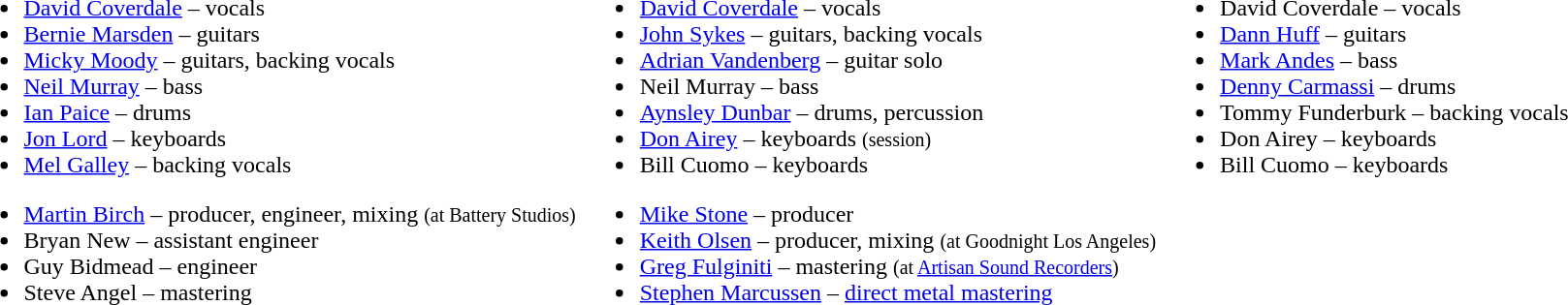<table>
<tr>
<td valign=top><br><ul><li><a href='#'>David Coverdale</a> – vocals</li><li><a href='#'>Bernie Marsden</a> – guitars</li><li><a href='#'>Micky Moody</a> – guitars, backing vocals</li><li><a href='#'>Neil Murray</a> – bass</li><li><a href='#'>Ian Paice</a> – drums</li><li><a href='#'>Jon Lord</a> – keyboards</li><li><a href='#'>Mel Galley</a> – backing vocals</li></ul><ul><li><a href='#'>Martin Birch</a> – producer, engineer, mixing <small>(at Battery Studios)</small></li><li>Bryan New – assistant engineer</li><li>Guy Bidmead – engineer</li><li>Steve Angel – mastering</li></ul></td>
<td valign=top><br><ul><li><a href='#'>David Coverdale</a> – vocals</li><li><a href='#'>John Sykes</a> – guitars, backing vocals</li><li><a href='#'>Adrian Vandenberg</a> – guitar solo</li><li>Neil Murray – bass</li><li><a href='#'>Aynsley Dunbar</a> – drums, percussion</li><li><a href='#'>Don Airey</a> – keyboards <small>(session)</small></li><li>Bill Cuomo – keyboards</li></ul><ul><li><a href='#'>Mike Stone</a> – producer</li><li><a href='#'>Keith Olsen</a> – producer, mixing <small>(at Goodnight Los Angeles)</small></li><li><a href='#'>Greg Fulginiti</a> – mastering <small>(at <a href='#'>Artisan Sound Recorders</a>)</small></li><li><a href='#'>Stephen Marcussen</a> – <a href='#'>direct metal mastering</a></li></ul></td>
<td valign=top><br><ul><li>David Coverdale – vocals</li><li><a href='#'>Dann Huff</a> – guitars</li><li><a href='#'>Mark Andes</a> – bass</li><li><a href='#'>Denny Carmassi</a> – drums</li><li>Tommy Funderburk – backing vocals</li><li>Don Airey – keyboards</li><li>Bill Cuomo – keyboards</li></ul></td>
</tr>
</table>
